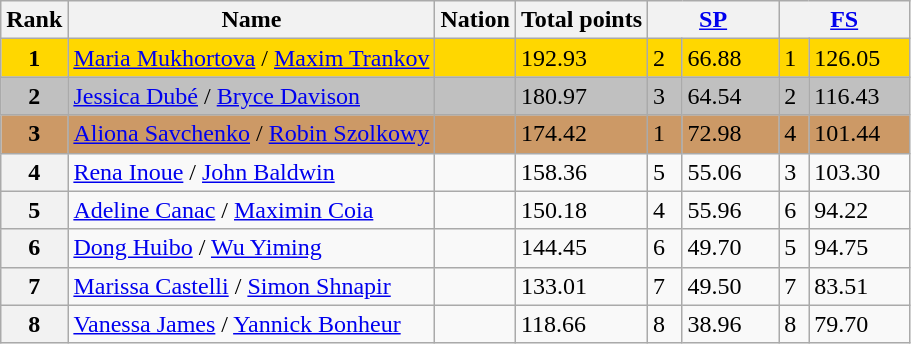<table class="wikitable sortable">
<tr>
<th>Rank</th>
<th>Name</th>
<th>Nation</th>
<th>Total points</th>
<th colspan="2" width="80px"><a href='#'>SP</a></th>
<th colspan="2" width="80px"><a href='#'>FS</a></th>
</tr>
<tr bgcolor="gold">
<td align="center"><strong>1</strong></td>
<td><a href='#'>Maria Mukhortova</a> / <a href='#'>Maxim Trankov</a></td>
<td></td>
<td>192.93</td>
<td>2</td>
<td>66.88</td>
<td>1</td>
<td>126.05</td>
</tr>
<tr bgcolor="silver">
<td align="center"><strong>2</strong></td>
<td><a href='#'>Jessica Dubé</a> / <a href='#'>Bryce Davison</a></td>
<td></td>
<td>180.97</td>
<td>3</td>
<td>64.54</td>
<td>2</td>
<td>116.43</td>
</tr>
<tr bgcolor="cc9966">
<td align="center"><strong>3</strong></td>
<td><a href='#'>Aliona Savchenko</a> / <a href='#'>Robin Szolkowy</a></td>
<td></td>
<td>174.42</td>
<td>1</td>
<td>72.98</td>
<td>4</td>
<td>101.44</td>
</tr>
<tr>
<th>4</th>
<td><a href='#'>Rena Inoue</a> / <a href='#'>John Baldwin</a></td>
<td></td>
<td>158.36</td>
<td>5</td>
<td>55.06</td>
<td>3</td>
<td>103.30</td>
</tr>
<tr>
<th>5</th>
<td><a href='#'>Adeline Canac</a> / <a href='#'>Maximin Coia</a></td>
<td></td>
<td>150.18</td>
<td>4</td>
<td>55.96</td>
<td>6</td>
<td>94.22</td>
</tr>
<tr>
<th>6</th>
<td><a href='#'>Dong Huibo</a> / <a href='#'>Wu Yiming</a></td>
<td></td>
<td>144.45</td>
<td>6</td>
<td>49.70</td>
<td>5</td>
<td>94.75</td>
</tr>
<tr>
<th>7</th>
<td><a href='#'>Marissa Castelli</a> / <a href='#'>Simon Shnapir</a></td>
<td></td>
<td>133.01</td>
<td>7</td>
<td>49.50</td>
<td>7</td>
<td>83.51</td>
</tr>
<tr>
<th>8</th>
<td><a href='#'>Vanessa James</a> / <a href='#'>Yannick Bonheur</a></td>
<td></td>
<td>118.66</td>
<td>8</td>
<td>38.96</td>
<td>8</td>
<td>79.70</td>
</tr>
</table>
